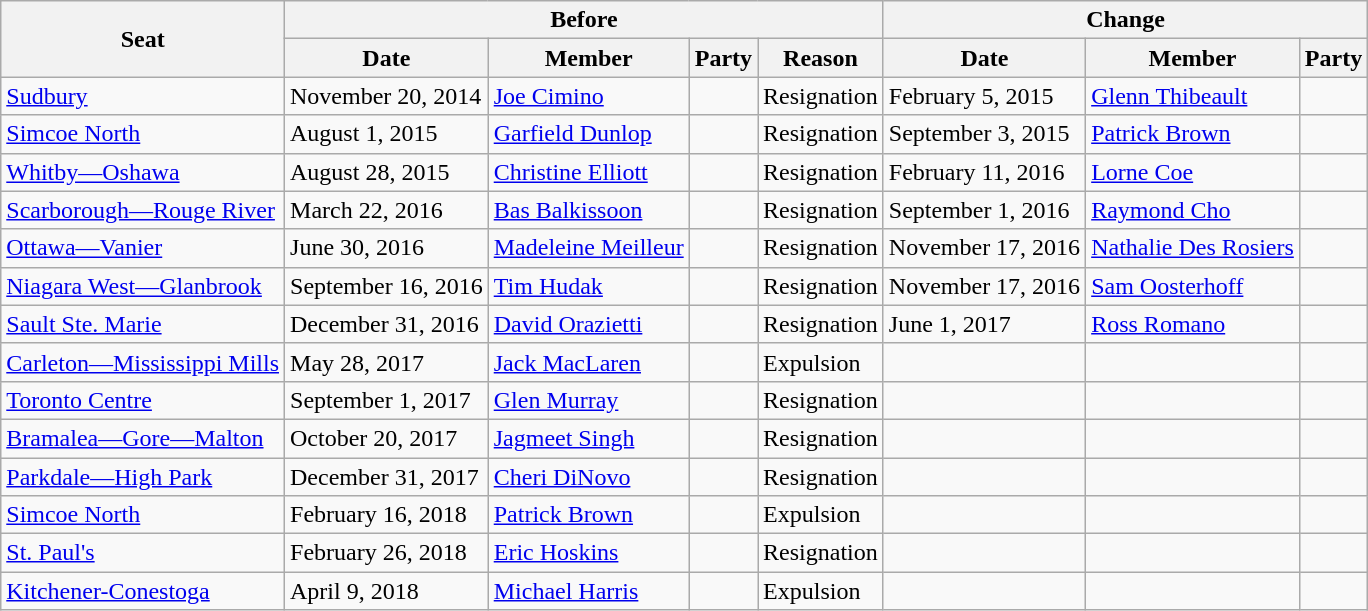<table class="wikitable" style="border: none;">
<tr>
<th rowspan="2">Seat</th>
<th colspan="4">Before</th>
<th colspan="3">Change</th>
</tr>
<tr>
<th>Date</th>
<th>Member</th>
<th>Party</th>
<th>Reason</th>
<th>Date</th>
<th>Member</th>
<th>Party</th>
</tr>
<tr>
<td><a href='#'>Sudbury</a></td>
<td>November 20, 2014</td>
<td><a href='#'>Joe Cimino</a></td>
<td></td>
<td>Resignation</td>
<td>February 5, 2015</td>
<td><a href='#'>Glenn Thibeault</a></td>
<td></td>
</tr>
<tr>
<td><a href='#'>Simcoe North</a></td>
<td>August 1, 2015</td>
<td><a href='#'>Garfield Dunlop</a></td>
<td></td>
<td>Resignation</td>
<td>September 3, 2015</td>
<td><a href='#'>Patrick Brown</a></td>
<td></td>
</tr>
<tr>
<td><a href='#'>Whitby—Oshawa</a></td>
<td>August 28, 2015</td>
<td><a href='#'>Christine Elliott</a></td>
<td></td>
<td>Resignation</td>
<td>February 11, 2016</td>
<td><a href='#'>Lorne Coe</a></td>
<td></td>
</tr>
<tr>
<td><a href='#'>Scarborough—Rouge River</a></td>
<td>March 22, 2016</td>
<td><a href='#'>Bas Balkissoon</a></td>
<td></td>
<td>Resignation</td>
<td>September 1, 2016</td>
<td><a href='#'>Raymond Cho</a></td>
<td></td>
</tr>
<tr>
<td><a href='#'>Ottawa—Vanier</a></td>
<td>June 30, 2016</td>
<td><a href='#'>Madeleine Meilleur</a></td>
<td></td>
<td>Resignation</td>
<td>November 17, 2016</td>
<td><a href='#'>Nathalie Des Rosiers</a></td>
<td></td>
</tr>
<tr>
<td><a href='#'>Niagara West—Glanbrook</a></td>
<td>September 16, 2016</td>
<td><a href='#'>Tim Hudak</a></td>
<td></td>
<td>Resignation</td>
<td>November 17, 2016</td>
<td><a href='#'>Sam Oosterhoff</a></td>
<td></td>
</tr>
<tr>
<td><a href='#'>Sault Ste. Marie</a></td>
<td>December 31, 2016</td>
<td><a href='#'>David Orazietti</a></td>
<td></td>
<td>Resignation</td>
<td>June 1, 2017</td>
<td><a href='#'>Ross Romano</a></td>
<td></td>
</tr>
<tr>
<td><a href='#'>Carleton—Mississippi Mills</a></td>
<td>May 28, 2017</td>
<td><a href='#'>Jack MacLaren</a></td>
<td></td>
<td>Expulsion</td>
<td></td>
<td></td>
<td></td>
</tr>
<tr>
<td><a href='#'>Toronto Centre</a></td>
<td>September 1, 2017</td>
<td><a href='#'>Glen Murray</a></td>
<td></td>
<td>Resignation</td>
<td></td>
<td></td>
<td></td>
</tr>
<tr>
<td><a href='#'>Bramalea—Gore—Malton</a></td>
<td>October 20, 2017</td>
<td><a href='#'>Jagmeet Singh</a></td>
<td></td>
<td>Resignation</td>
<td></td>
<td></td>
<td></td>
</tr>
<tr>
<td><a href='#'>Parkdale—High Park</a></td>
<td>December 31, 2017</td>
<td><a href='#'>Cheri DiNovo</a></td>
<td></td>
<td>Resignation</td>
<td></td>
<td></td>
<td></td>
</tr>
<tr>
<td><a href='#'>Simcoe North</a></td>
<td>February 16, 2018</td>
<td><a href='#'>Patrick Brown</a></td>
<td></td>
<td>Expulsion</td>
<td></td>
<td></td>
<td></td>
</tr>
<tr>
<td><a href='#'>St. Paul's</a></td>
<td>February 26, 2018</td>
<td><a href='#'>Eric Hoskins</a></td>
<td></td>
<td>Resignation</td>
<td></td>
<td></td>
<td></td>
</tr>
<tr>
<td><a href='#'>Kitchener-Conestoga</a></td>
<td>April 9, 2018</td>
<td><a href='#'>Michael Harris</a></td>
<td></td>
<td>Expulsion</td>
<td></td>
<td></td>
<td></td>
</tr>
</table>
